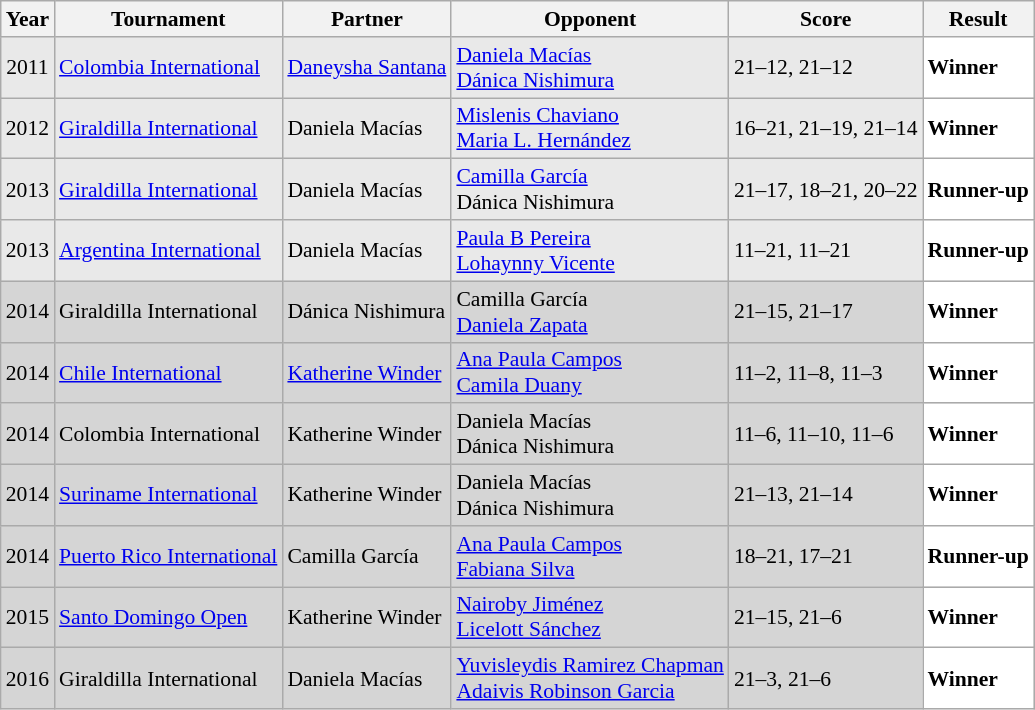<table class="sortable wikitable" style="font-size: 90%;">
<tr>
<th>Year</th>
<th>Tournament</th>
<th>Partner</th>
<th>Opponent</th>
<th>Score</th>
<th>Result</th>
</tr>
<tr style="background:#E9E9E9">
<td align="center">2011</td>
<td align="left"><a href='#'>Colombia International</a></td>
<td align="left"> <a href='#'>Daneysha Santana</a></td>
<td align="left"> <a href='#'>Daniela Macías</a><br> <a href='#'>Dánica Nishimura</a></td>
<td align="left">21–12, 21–12</td>
<td style="text-align:left; background:white"> <strong>Winner</strong></td>
</tr>
<tr style="background:#E9E9E9">
<td align="center">2012</td>
<td align="left"><a href='#'>Giraldilla International</a></td>
<td align="left"> Daniela Macías</td>
<td align="left"> <a href='#'>Mislenis Chaviano</a><br> <a href='#'>Maria L. Hernández</a></td>
<td align="left">16–21, 21–19, 21–14</td>
<td style="text-align:left; background:white"> <strong>Winner</strong></td>
</tr>
<tr style="background:#E9E9E9">
<td align="center">2013</td>
<td align="left"><a href='#'>Giraldilla International</a></td>
<td align="left"> Daniela Macías</td>
<td align="left"> <a href='#'>Camilla García</a><br> Dánica Nishimura</td>
<td align="left">21–17, 18–21, 20–22</td>
<td style="text-align:left; background:white"> <strong>Runner-up</strong></td>
</tr>
<tr style="background:#E9E9E9">
<td align="center">2013</td>
<td align="left"><a href='#'>Argentina International</a></td>
<td align="left"> Daniela Macías</td>
<td align="left"> <a href='#'>Paula B Pereira</a><br> <a href='#'>Lohaynny Vicente</a></td>
<td align="left">11–21, 11–21</td>
<td style="text-align:left; background:white"> <strong>Runner-up</strong></td>
</tr>
<tr style="background:#D5D5D5">
<td align="center">2014</td>
<td align="left">Giraldilla International</td>
<td align="left"> Dánica Nishimura</td>
<td align="left"> Camilla García<br> <a href='#'>Daniela Zapata</a></td>
<td align="left">21–15, 21–17</td>
<td style="text-align:left; background:white"> <strong>Winner</strong></td>
</tr>
<tr style="background:#D5D5D5">
<td align="center">2014</td>
<td align="left"><a href='#'>Chile International</a></td>
<td align="left"> <a href='#'>Katherine Winder</a></td>
<td align="left"> <a href='#'>Ana Paula Campos</a><br> <a href='#'>Camila Duany</a></td>
<td align="left">11–2, 11–8, 11–3</td>
<td style="text-align:left; background:white"> <strong>Winner</strong></td>
</tr>
<tr style="background:#D5D5D5">
<td align="center">2014</td>
<td align="left">Colombia International</td>
<td align="left"> Katherine Winder</td>
<td align="left"> Daniela Macías<br> Dánica Nishimura</td>
<td align="left">11–6, 11–10, 11–6</td>
<td style="text-align:left; background:white"> <strong>Winner</strong></td>
</tr>
<tr style="background:#D5D5D5">
<td align="center">2014</td>
<td align="left"><a href='#'>Suriname International</a></td>
<td align="left"> Katherine Winder</td>
<td align="left"> Daniela Macías<br> Dánica Nishimura</td>
<td align="left">21–13, 21–14</td>
<td style="text-align:left; background:white"> <strong>Winner</strong></td>
</tr>
<tr style="background:#D5D5D5">
<td align="center">2014</td>
<td align="left"><a href='#'>Puerto Rico International</a></td>
<td align="left"> Camilla García</td>
<td align="left"> <a href='#'>Ana Paula Campos</a><br> <a href='#'>Fabiana Silva</a></td>
<td align="left">18–21, 17–21</td>
<td style="text-align:left; background:white"> <strong>Runner-up</strong></td>
</tr>
<tr style="background:#D5D5D5">
<td align="center">2015</td>
<td align="left"><a href='#'>Santo Domingo Open</a></td>
<td align="left"> Katherine Winder</td>
<td align="left"> <a href='#'>Nairoby Jiménez</a><br> <a href='#'>Licelott Sánchez</a></td>
<td align="left">21–15, 21–6</td>
<td style="text-align:left; background:white"> <strong>Winner</strong></td>
</tr>
<tr style="background:#D5D5D5">
<td align="center">2016</td>
<td align="left">Giraldilla International</td>
<td align="left"> Daniela Macías</td>
<td align="left"> <a href='#'>Yuvisleydis Ramirez Chapman</a><br> <a href='#'>Adaivis Robinson Garcia</a></td>
<td align="left">21–3, 21–6</td>
<td style="text-align:left; background:white"> <strong>Winner</strong></td>
</tr>
</table>
